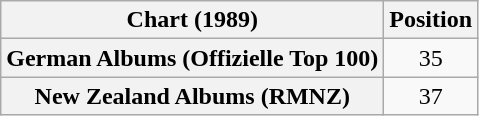<table class="wikitable sortable plainrowheaders" style="text-align:center">
<tr>
<th>Chart (1989)</th>
<th>Position</th>
</tr>
<tr>
<th scope="row">German Albums (Offizielle Top 100)</th>
<td>35</td>
</tr>
<tr>
<th scope="row">New Zealand Albums (RMNZ)</th>
<td>37</td>
</tr>
</table>
